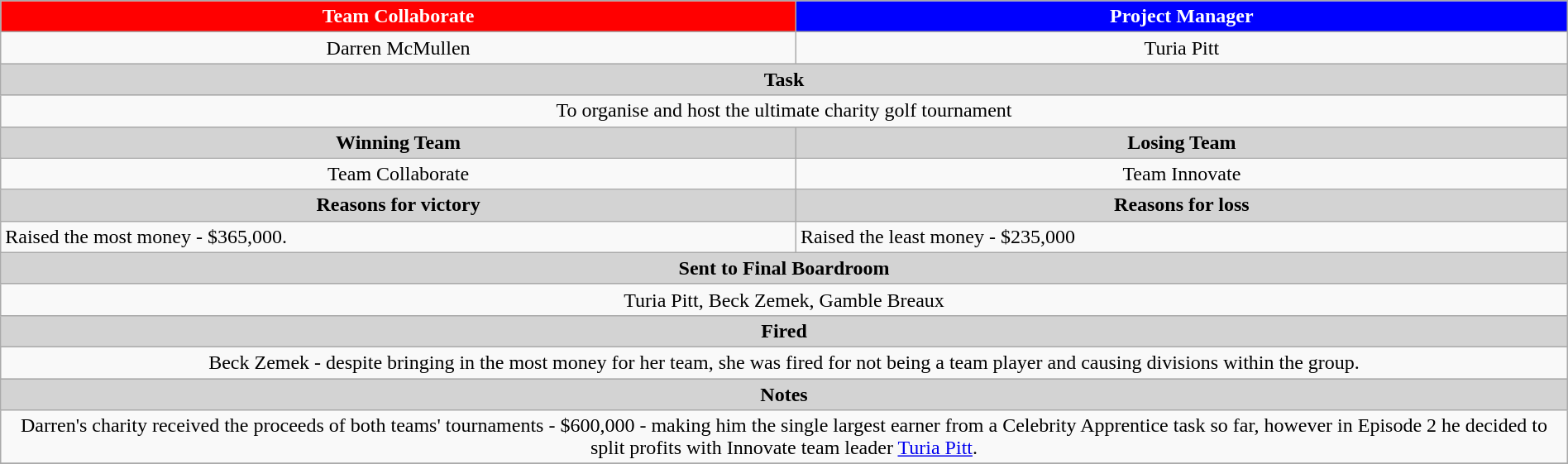<table class="wikitable" style="text-align: center; width:100%">
<tr>
<th style="text-align:center; background:red;color:white">Team Collaborate </th>
<th style="text-align:center; background:blue;color:white"> Project Manager</th>
</tr>
<tr>
<td>Darren McMullen</td>
<td>Turia Pitt</td>
</tr>
<tr>
<th colspan="2" style="text-align:center; background:lightgrey;">Task</th>
</tr>
<tr>
<td colspan="2">To organise and host the ultimate charity golf tournament</td>
</tr>
<tr>
<th style="text-align:center; background:lightgrey;">Winning Team</th>
<th style="text-align:center; background:lightgrey;">Losing Team</th>
</tr>
<tr>
<td>Team Collaborate</td>
<td>Team Innovate</td>
</tr>
<tr>
<th style="text-align:center; background:lightgrey;">Reasons for victory</th>
<th style="text-align:center; background:lightgrey;">Reasons for loss</th>
</tr>
<tr style="text-align: left; ">
<td>Raised the most money - $365,000.</td>
<td>Raised the least money - $235,000</td>
</tr>
<tr>
<th colspan="2" style="text-align:center; background:lightgrey;">Sent to Final Boardroom</th>
</tr>
<tr>
<td colspan="2">Turia Pitt, Beck Zemek, Gamble Breaux</td>
</tr>
<tr>
<th colspan="2" style="text-align:center; background:lightgrey;">Fired</th>
</tr>
<tr>
<td colspan="2">Beck Zemek - despite bringing in the most money for her team, she was fired for not being a team player and causing divisions within the group.</td>
</tr>
<tr>
<th colspan="2" style="text-align:center; background:lightgrey;">Notes</th>
</tr>
<tr>
<td colspan="2">Darren's charity received the proceeds of both teams' tournaments - $600,000 - making him the single largest earner from a Celebrity Apprentice task so far, however in Episode 2 he decided to split profits with Innovate team leader <a href='#'>Turia Pitt</a>.</td>
</tr>
<tr>
</tr>
</table>
